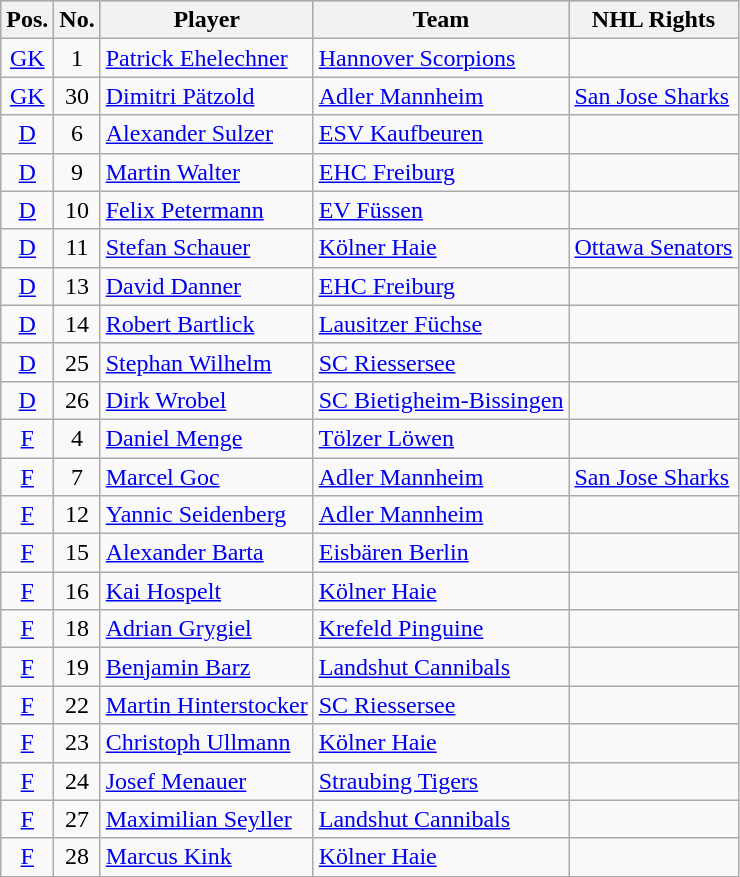<table class="wikitable sortable">
<tr style="background:#aad0ff;">
<th>Pos.</th>
<th>No.</th>
<th>Player</th>
<th>Team</th>
<th>NHL Rights</th>
</tr>
<tr>
<td style="text-align:center;"><a href='#'>GK</a></td>
<td style="text-align:center;">1</td>
<td><a href='#'>Patrick Ehelechner</a></td>
<td> <a href='#'>Hannover Scorpions</a></td>
<td></td>
</tr>
<tr>
<td style="text-align:center;"><a href='#'>GK</a></td>
<td style="text-align:center;">30</td>
<td><a href='#'>Dimitri Pätzold</a></td>
<td> <a href='#'>Adler Mannheim</a></td>
<td><a href='#'>San Jose Sharks</a></td>
</tr>
<tr>
<td style="text-align:center;"><a href='#'>D</a></td>
<td style="text-align:center;">6</td>
<td><a href='#'>Alexander Sulzer</a></td>
<td> <a href='#'>ESV Kaufbeuren</a></td>
<td></td>
</tr>
<tr>
<td style="text-align:center;"><a href='#'>D</a></td>
<td style="text-align:center;">9</td>
<td><a href='#'>Martin Walter</a></td>
<td> <a href='#'>EHC Freiburg</a></td>
<td></td>
</tr>
<tr>
<td style="text-align:center;"><a href='#'>D</a></td>
<td style="text-align:center;">10</td>
<td><a href='#'>Felix Petermann</a></td>
<td> <a href='#'>EV Füssen</a></td>
<td></td>
</tr>
<tr>
<td style="text-align:center;"><a href='#'>D</a></td>
<td style="text-align:center;">11</td>
<td><a href='#'>Stefan Schauer</a></td>
<td> <a href='#'>Kölner Haie</a></td>
<td><a href='#'>Ottawa Senators</a></td>
</tr>
<tr>
<td style="text-align:center;"><a href='#'>D</a></td>
<td style="text-align:center;">13</td>
<td><a href='#'>David Danner</a></td>
<td> <a href='#'>EHC Freiburg</a></td>
<td></td>
</tr>
<tr>
<td style="text-align:center;"><a href='#'>D</a></td>
<td style="text-align:center;">14</td>
<td><a href='#'>Robert Bartlick</a></td>
<td> <a href='#'>Lausitzer Füchse</a></td>
<td></td>
</tr>
<tr>
<td style="text-align:center;"><a href='#'>D</a></td>
<td style="text-align:center;">25</td>
<td><a href='#'>Stephan Wilhelm</a></td>
<td> <a href='#'>SC Riessersee</a></td>
<td></td>
</tr>
<tr>
<td style="text-align:center;"><a href='#'>D</a></td>
<td style="text-align:center;">26</td>
<td><a href='#'>Dirk Wrobel</a></td>
<td> <a href='#'>SC Bietigheim-Bissingen</a></td>
<td></td>
</tr>
<tr>
<td style="text-align:center;"><a href='#'>F</a></td>
<td style="text-align:center;">4</td>
<td><a href='#'>Daniel Menge</a></td>
<td> <a href='#'>Tölzer Löwen</a></td>
<td></td>
</tr>
<tr>
<td style="text-align:center;"><a href='#'>F</a></td>
<td style="text-align:center;">7</td>
<td><a href='#'>Marcel Goc</a></td>
<td> <a href='#'>Adler Mannheim</a></td>
<td><a href='#'>San Jose Sharks</a></td>
</tr>
<tr>
<td style="text-align:center;"><a href='#'>F</a></td>
<td style="text-align:center;">12</td>
<td><a href='#'>Yannic Seidenberg</a></td>
<td> <a href='#'>Adler Mannheim</a></td>
<td></td>
</tr>
<tr>
<td style="text-align:center;"><a href='#'>F</a></td>
<td style="text-align:center;">15</td>
<td><a href='#'>Alexander Barta</a></td>
<td> <a href='#'>Eisbären Berlin</a></td>
<td></td>
</tr>
<tr>
<td style="text-align:center;"><a href='#'>F</a></td>
<td style="text-align:center;">16</td>
<td><a href='#'>Kai Hospelt</a></td>
<td> <a href='#'>Kölner Haie</a></td>
<td></td>
</tr>
<tr>
<td style="text-align:center;"><a href='#'>F</a></td>
<td style="text-align:center;">18</td>
<td><a href='#'>Adrian Grygiel</a></td>
<td> <a href='#'>Krefeld Pinguine</a></td>
<td></td>
</tr>
<tr>
<td style="text-align:center;"><a href='#'>F</a></td>
<td style="text-align:center;">19</td>
<td><a href='#'>Benjamin Barz</a></td>
<td> <a href='#'>Landshut Cannibals</a></td>
<td></td>
</tr>
<tr>
<td style="text-align:center;"><a href='#'>F</a></td>
<td style="text-align:center;">22</td>
<td><a href='#'>Martin Hinterstocker</a></td>
<td> <a href='#'>SC Riessersee</a></td>
<td></td>
</tr>
<tr>
<td style="text-align:center;"><a href='#'>F</a></td>
<td style="text-align:center;">23</td>
<td><a href='#'>Christoph Ullmann</a></td>
<td> <a href='#'>Kölner Haie</a></td>
<td></td>
</tr>
<tr>
<td style="text-align:center;"><a href='#'>F</a></td>
<td style="text-align:center;">24</td>
<td><a href='#'>Josef Menauer</a></td>
<td> <a href='#'>Straubing Tigers</a></td>
<td></td>
</tr>
<tr>
<td style="text-align:center;"><a href='#'>F</a></td>
<td style="text-align:center;">27</td>
<td><a href='#'>Maximilian Seyller</a></td>
<td> <a href='#'>Landshut Cannibals</a></td>
<td></td>
</tr>
<tr>
<td style="text-align:center;"><a href='#'>F</a></td>
<td style="text-align:center;">28</td>
<td><a href='#'>Marcus Kink</a></td>
<td> <a href='#'>Kölner Haie</a></td>
<td></td>
</tr>
</table>
